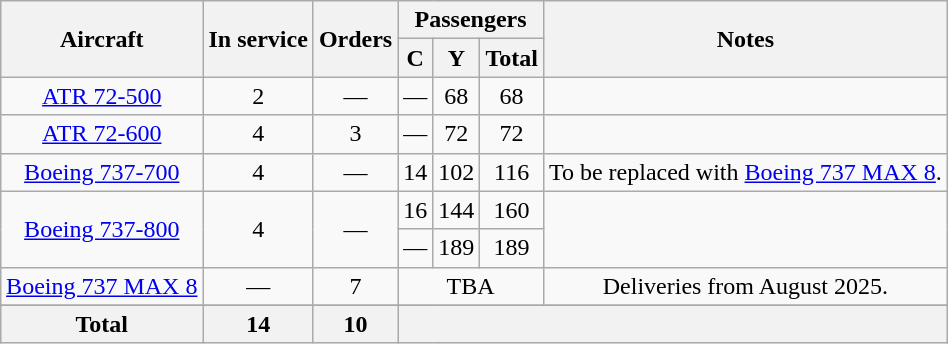<table class="wikitable" style="margin:1em auto; border-collapse:collapse;text-align:center">
<tr>
<th rowspan="2">Aircraft</th>
<th rowspan="2">In service</th>
<th rowspan="2">Orders</th>
<th colspan="3">Passengers</th>
<th rowspan="2">Notes</th>
</tr>
<tr>
<th><abbr>C</abbr></th>
<th><abbr>Y</abbr></th>
<th>Total</th>
</tr>
<tr>
<td><a href='#'>ATR 72-500</a></td>
<td>2</td>
<td>—</td>
<td>—</td>
<td>68</td>
<td>68</td>
<td></td>
</tr>
<tr>
<td><a href='#'>ATR 72-600</a></td>
<td>4</td>
<td>3</td>
<td>—</td>
<td>72</td>
<td>72</td>
<td></td>
</tr>
<tr>
<td><a href='#'>Boeing 737-700</a></td>
<td>4</td>
<td>—</td>
<td>14</td>
<td>102</td>
<td>116</td>
<td>To be replaced with <a href='#'>Boeing 737 MAX 8</a>.<br></td>
</tr>
<tr>
<td rowspan="2"><a href='#'>Boeing 737-800</a></td>
<td rowspan="2">4</td>
<td rowspan="2">—</td>
<td>16</td>
<td>144</td>
<td>160</td>
<td rowspan="2"></td>
</tr>
<tr>
<td>—</td>
<td>189</td>
<td>189</td>
</tr>
<tr>
<td><a href='#'>Boeing 737 MAX 8</a></td>
<td>—</td>
<td>7</td>
<td colspan="3"><abbr>TBA</abbr></td>
<td>Deliveries from August 2025.</td>
</tr>
<tr>
</tr>
<tr>
<th>Total</th>
<th>14</th>
<th>10</th>
<th colspan="4"></th>
</tr>
</table>
